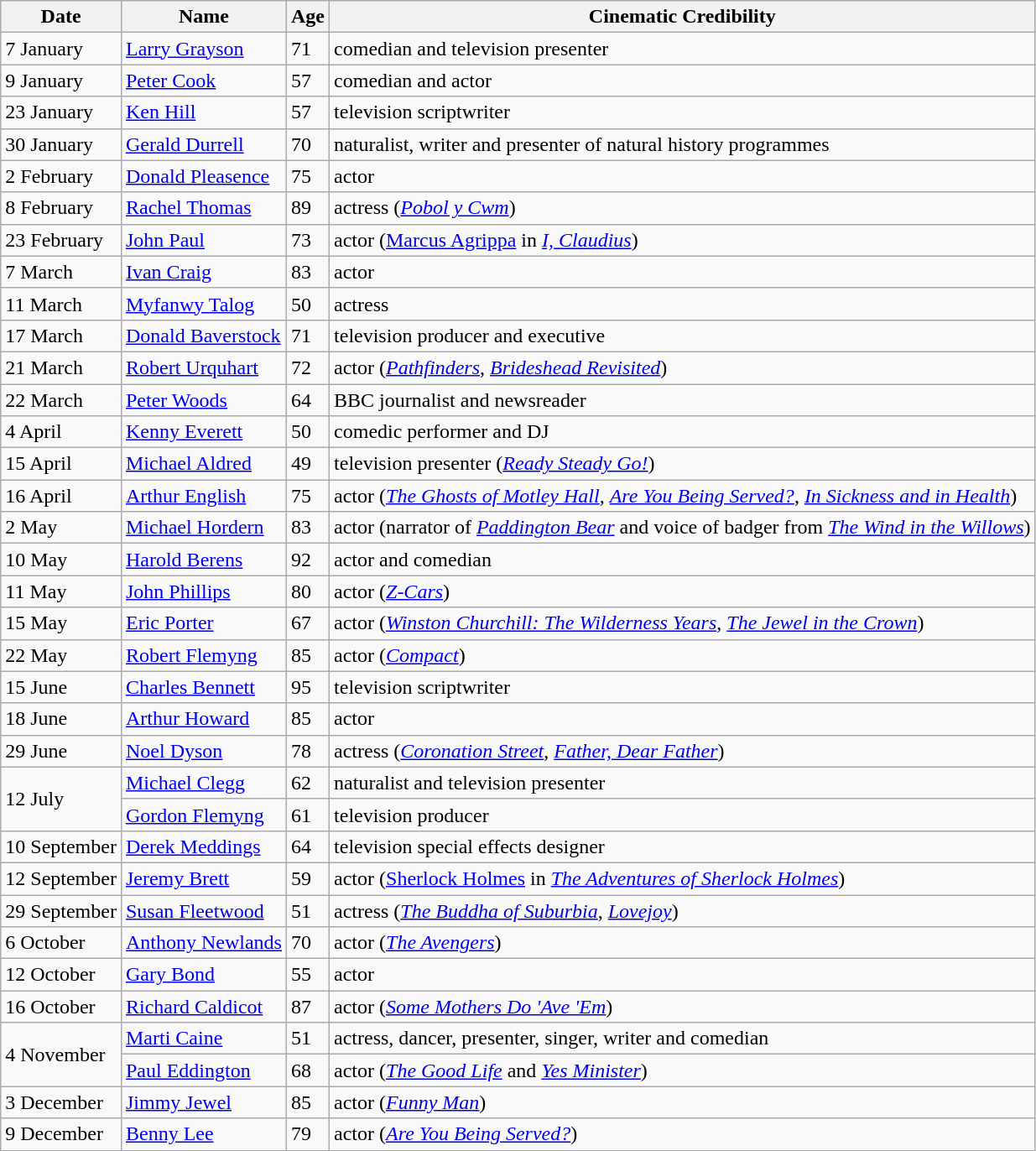<table class="wikitable">
<tr ">
<th>Date</th>
<th>Name</th>
<th>Age</th>
<th>Cinematic Credibility</th>
</tr>
<tr>
<td>7 January</td>
<td><a href='#'>Larry Grayson</a></td>
<td>71</td>
<td>comedian and television presenter</td>
</tr>
<tr>
<td>9 January</td>
<td><a href='#'>Peter Cook</a></td>
<td>57</td>
<td>comedian and actor</td>
</tr>
<tr>
<td>23 January</td>
<td><a href='#'>Ken Hill</a></td>
<td>57</td>
<td>television scriptwriter</td>
</tr>
<tr>
<td>30 January</td>
<td><a href='#'>Gerald Durrell</a></td>
<td>70</td>
<td>naturalist, writer and presenter of natural history programmes</td>
</tr>
<tr>
<td>2 February</td>
<td><a href='#'>Donald Pleasence</a></td>
<td>75</td>
<td>actor</td>
</tr>
<tr>
<td>8 February</td>
<td><a href='#'>Rachel Thomas</a></td>
<td>89</td>
<td>actress (<em><a href='#'>Pobol y Cwm</a></em>)</td>
</tr>
<tr>
<td>23 February</td>
<td><a href='#'>John Paul</a></td>
<td>73</td>
<td>actor (<a href='#'>Marcus Agrippa</a> in <em><a href='#'>I, Claudius</a></em>)</td>
</tr>
<tr>
<td>7 March</td>
<td><a href='#'>Ivan Craig</a></td>
<td>83</td>
<td>actor</td>
</tr>
<tr>
<td>11 March</td>
<td><a href='#'>Myfanwy Talog</a></td>
<td>50</td>
<td>actress</td>
</tr>
<tr>
<td>17 March</td>
<td><a href='#'>Donald Baverstock</a></td>
<td>71</td>
<td>television producer and executive</td>
</tr>
<tr>
<td>21 March</td>
<td><a href='#'>Robert Urquhart</a></td>
<td>72</td>
<td>actor (<em><a href='#'>Pathfinders</a></em>, <em><a href='#'>Brideshead Revisited</a></em>)</td>
</tr>
<tr>
<td>22 March</td>
<td><a href='#'>Peter Woods</a></td>
<td>64</td>
<td>BBC journalist and newsreader</td>
</tr>
<tr>
<td>4 April</td>
<td><a href='#'>Kenny Everett</a></td>
<td>50</td>
<td>comedic performer and DJ</td>
</tr>
<tr>
<td>15 April</td>
<td><a href='#'>Michael Aldred</a></td>
<td>49</td>
<td>television presenter (<em><a href='#'>Ready Steady Go!</a></em>)</td>
</tr>
<tr>
<td>16 April</td>
<td><a href='#'>Arthur English</a></td>
<td>75</td>
<td>actor (<em><a href='#'>The Ghosts of Motley Hall</a></em>, <em><a href='#'>Are You Being Served?</a></em>, <em><a href='#'>In Sickness and in Health</a></em>)</td>
</tr>
<tr>
<td>2 May</td>
<td><a href='#'>Michael Hordern</a></td>
<td>83</td>
<td>actor (narrator of <em><a href='#'>Paddington Bear</a></em> and voice of badger from <em><a href='#'>The Wind in the Willows</a></em>)</td>
</tr>
<tr>
<td>10 May</td>
<td><a href='#'>Harold Berens</a></td>
<td>92</td>
<td>actor and comedian</td>
</tr>
<tr>
<td>11 May</td>
<td><a href='#'>John Phillips</a></td>
<td>80</td>
<td>actor (<em><a href='#'>Z-Cars</a></em>)</td>
</tr>
<tr>
<td>15 May</td>
<td><a href='#'>Eric Porter</a></td>
<td>67</td>
<td>actor (<em><a href='#'>Winston Churchill: The Wilderness Years</a></em>, <em><a href='#'>The Jewel in the Crown</a></em>)</td>
</tr>
<tr>
<td>22 May</td>
<td><a href='#'>Robert Flemyng</a></td>
<td>85</td>
<td>actor (<em><a href='#'>Compact</a></em>)</td>
</tr>
<tr>
<td>15 June</td>
<td><a href='#'>Charles Bennett</a></td>
<td>95</td>
<td>television scriptwriter</td>
</tr>
<tr>
<td>18 June</td>
<td><a href='#'>Arthur Howard</a></td>
<td>85</td>
<td>actor</td>
</tr>
<tr>
<td>29 June</td>
<td><a href='#'>Noel Dyson</a></td>
<td>78</td>
<td>actress (<em><a href='#'>Coronation Street</a></em>, <em><a href='#'>Father, Dear Father</a></em>)</td>
</tr>
<tr>
<td rowspan="2">12 July</td>
<td><a href='#'>Michael Clegg</a></td>
<td>62</td>
<td>naturalist and television presenter</td>
</tr>
<tr>
<td><a href='#'>Gordon Flemyng</a></td>
<td>61</td>
<td>television producer</td>
</tr>
<tr>
<td>10 September</td>
<td><a href='#'>Derek Meddings</a></td>
<td>64</td>
<td>television special effects designer</td>
</tr>
<tr>
<td>12 September</td>
<td><a href='#'>Jeremy Brett</a></td>
<td>59</td>
<td>actor (<a href='#'>Sherlock Holmes</a> in <em><a href='#'>The Adventures of Sherlock Holmes</a></em>)</td>
</tr>
<tr>
<td>29 September</td>
<td><a href='#'>Susan Fleetwood</a></td>
<td>51</td>
<td>actress (<em><a href='#'>The Buddha of Suburbia</a></em>, <em><a href='#'>Lovejoy</a></em>)</td>
</tr>
<tr>
<td>6 October</td>
<td><a href='#'>Anthony Newlands</a></td>
<td>70</td>
<td>actor (<em><a href='#'>The Avengers</a></em>)</td>
</tr>
<tr>
<td>12 October</td>
<td><a href='#'>Gary Bond</a></td>
<td>55</td>
<td>actor</td>
</tr>
<tr>
<td>16 October</td>
<td><a href='#'>Richard Caldicot</a></td>
<td>87</td>
<td>actor (<em><a href='#'>Some Mothers Do 'Ave 'Em</a></em>)</td>
</tr>
<tr>
<td rowspan="2">4 November</td>
<td><a href='#'>Marti Caine</a></td>
<td>51</td>
<td>actress, dancer, presenter, singer, writer and comedian</td>
</tr>
<tr>
<td><a href='#'>Paul Eddington</a></td>
<td>68</td>
<td>actor (<em><a href='#'>The Good Life</a></em> and  <em><a href='#'>Yes Minister</a></em>)</td>
</tr>
<tr>
<td>3 December</td>
<td><a href='#'>Jimmy Jewel</a></td>
<td>85</td>
<td>actor (<em><a href='#'>Funny Man</a></em>)</td>
</tr>
<tr>
<td>9 December</td>
<td><a href='#'>Benny Lee</a></td>
<td>79</td>
<td>actor (<em><a href='#'>Are You Being Served?</a></em>)</td>
</tr>
</table>
